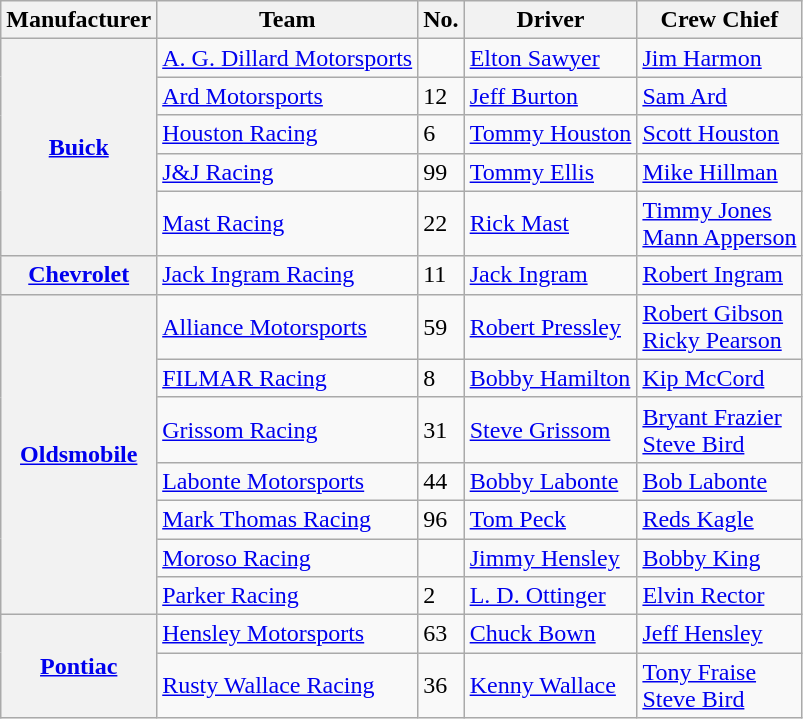<table class="wikitable">
<tr>
<th>Manufacturer</th>
<th>Team</th>
<th>No.</th>
<th>Driver</th>
<th>Crew Chief</th>
</tr>
<tr>
<th rowspan="5"><a href='#'>Buick</a></th>
<td><a href='#'>A. G. Dillard Motorsports</a></td>
<td></td>
<td><a href='#'>Elton Sawyer</a></td>
<td><a href='#'>Jim Harmon</a></td>
</tr>
<tr>
<td><a href='#'>Ard Motorsports</a></td>
<td>12</td>
<td><a href='#'>Jeff Burton</a></td>
<td><a href='#'>Sam Ard</a></td>
</tr>
<tr>
<td><a href='#'>Houston Racing</a></td>
<td>6</td>
<td><a href='#'>Tommy Houston</a></td>
<td><a href='#'>Scott Houston</a></td>
</tr>
<tr>
<td><a href='#'>J&J Racing</a></td>
<td>99</td>
<td><a href='#'>Tommy Ellis</a></td>
<td><a href='#'>Mike Hillman</a></td>
</tr>
<tr>
<td><a href='#'>Mast Racing</a></td>
<td>22</td>
<td><a href='#'>Rick Mast</a></td>
<td><a href='#'>Timmy Jones</a> <br><a href='#'>Mann Apperson</a> </td>
</tr>
<tr>
<th><a href='#'>Chevrolet</a></th>
<td><a href='#'>Jack Ingram Racing</a></td>
<td>11</td>
<td><a href='#'>Jack Ingram</a></td>
<td><a href='#'>Robert Ingram</a></td>
</tr>
<tr>
<th rowspan="7"><a href='#'>Oldsmobile</a></th>
<td><a href='#'>Alliance Motorsports</a></td>
<td>59</td>
<td><a href='#'>Robert Pressley</a></td>
<td><a href='#'>Robert Gibson</a> <br><a href='#'>Ricky Pearson</a> </td>
</tr>
<tr>
<td><a href='#'>FILMAR Racing</a></td>
<td>8</td>
<td><a href='#'>Bobby Hamilton</a></td>
<td><a href='#'>Kip McCord</a></td>
</tr>
<tr>
<td><a href='#'>Grissom Racing</a></td>
<td>31</td>
<td><a href='#'>Steve Grissom</a></td>
<td><a href='#'>Bryant Frazier</a> <br><a href='#'>Steve Bird</a> </td>
</tr>
<tr>
<td><a href='#'>Labonte Motorsports</a></td>
<td>44</td>
<td><a href='#'>Bobby Labonte</a></td>
<td><a href='#'>Bob Labonte</a></td>
</tr>
<tr>
<td><a href='#'>Mark Thomas Racing</a></td>
<td>96</td>
<td><a href='#'>Tom Peck</a></td>
<td><a href='#'>Reds Kagle</a></td>
</tr>
<tr>
<td><a href='#'>Moroso Racing</a></td>
<td></td>
<td><a href='#'>Jimmy Hensley</a></td>
<td><a href='#'>Bobby King</a></td>
</tr>
<tr>
<td><a href='#'>Parker Racing</a></td>
<td>2</td>
<td><a href='#'>L. D. Ottinger</a></td>
<td><a href='#'>Elvin Rector</a></td>
</tr>
<tr>
<th rowspan="2"><a href='#'>Pontiac</a></th>
<td><a href='#'>Hensley Motorsports</a></td>
<td>63</td>
<td><a href='#'>Chuck Bown</a></td>
<td><a href='#'>Jeff Hensley</a></td>
</tr>
<tr>
<td><a href='#'>Rusty Wallace Racing</a></td>
<td>36</td>
<td><a href='#'>Kenny Wallace</a></td>
<td><a href='#'>Tony Fraise</a> <br><a href='#'>Steve Bird</a> </td>
</tr>
</table>
